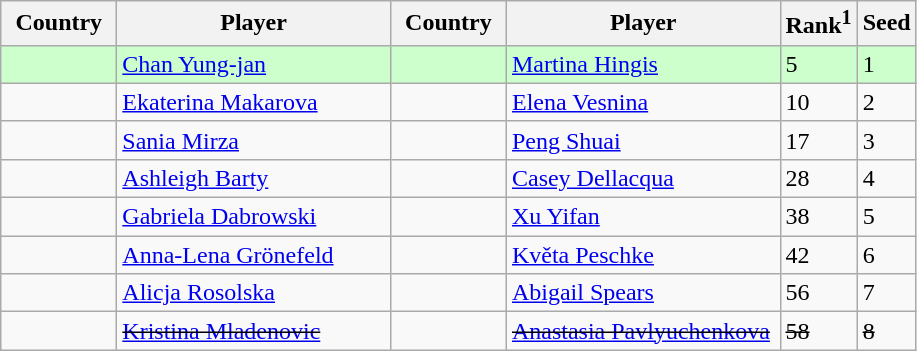<table class="sortable wikitable">
<tr>
<th width="70">Country</th>
<th width="175">Player</th>
<th width="70">Country</th>
<th width="175">Player</th>
<th>Rank<sup>1</sup></th>
<th>Seed</th>
</tr>
<tr bgcolor=#cfc>
<td></td>
<td><a href='#'>Chan Yung-jan</a></td>
<td></td>
<td><a href='#'>Martina Hingis</a></td>
<td>5</td>
<td>1</td>
</tr>
<tr>
<td></td>
<td><a href='#'>Ekaterina Makarova</a></td>
<td></td>
<td><a href='#'>Elena Vesnina</a></td>
<td>10</td>
<td>2</td>
</tr>
<tr>
<td></td>
<td><a href='#'>Sania Mirza</a></td>
<td></td>
<td><a href='#'>Peng Shuai</a></td>
<td>17</td>
<td>3</td>
</tr>
<tr>
<td></td>
<td><a href='#'>Ashleigh Barty</a></td>
<td></td>
<td><a href='#'>Casey Dellacqua</a></td>
<td>28</td>
<td>4</td>
</tr>
<tr>
<td></td>
<td><a href='#'>Gabriela Dabrowski</a></td>
<td></td>
<td><a href='#'>Xu Yifan</a></td>
<td>38</td>
<td>5</td>
</tr>
<tr>
<td></td>
<td><a href='#'>Anna-Lena Grönefeld</a></td>
<td></td>
<td><a href='#'>Květa Peschke</a></td>
<td>42</td>
<td>6</td>
</tr>
<tr>
<td></td>
<td><a href='#'>Alicja Rosolska</a></td>
<td></td>
<td><a href='#'>Abigail Spears</a></td>
<td>56</td>
<td>7</td>
</tr>
<tr>
<td><s></s></td>
<td><s><a href='#'>Kristina Mladenovic</a></s></td>
<td><s></s></td>
<td><s><a href='#'>Anastasia Pavlyuchenkova</a></s></td>
<td><s>58</s></td>
<td><s>8</s></td>
</tr>
</table>
